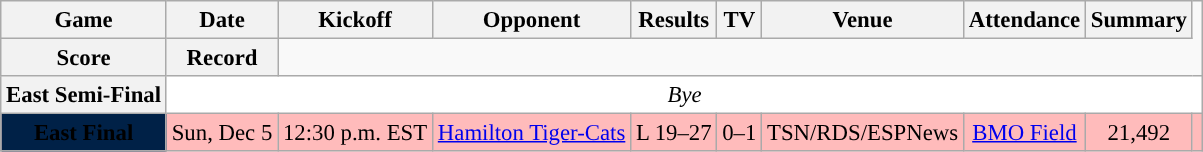<table class="wikitable" style="font-size: 95%;">
<tr>
<th scope="col">Game</th>
<th scope="col">Date</th>
<th scope="col">Kickoff</th>
<th scope="col">Opponent</th>
<th scope="col">Results</th>
<th scope="col">TV</th>
<th scope="col">Venue</th>
<th scope="col">Attendance</th>
<th scope="col">Summary</th>
</tr>
<tr>
<th scope="col">Score</th>
<th scope="col">Record</th>
</tr>
<tr bgcolor="#ffffff" align="center">
<th align="center">East Semi-Final</th>
<td colspan="9" valign="middle" align="center"><em>Bye</em></td>
</tr>
<tr align="center" bgcolor="#ffbbbb">
<th style="text-align:center; background:#002147;"><span>East Final</span></th>
<td align="center">Sun, Dec 5</td>
<td align="center">12:30 p.m. EST</td>
<td align="center"><a href='#'>Hamilton Tiger-Cats</a></td>
<td align="center">L 19–27</td>
<td align="center">0–1</td>
<td align="center">TSN/RDS/ESPNews</td>
<td align="center"><a href='#'>BMO Field</a></td>
<td align="center">21,492</td>
<td align="center"></td>
</tr>
</table>
